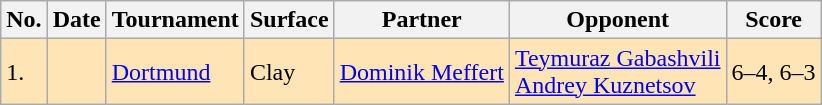<table class=wikitable>
<tr>
<th>No.</th>
<th>Date</th>
<th>Tournament</th>
<th>Surface</th>
<th>Partner</th>
<th>Opponent</th>
<th>Score</th>
</tr>
<tr bgcolor=moccasin>
<td>1.</td>
<td></td>
<td><a href='#'>Dortmund</a></td>
<td>Clay</td>
<td> <a href='#'>Dominik Meffert</a></td>
<td> <a href='#'>Teymuraz Gabashvili</a><br> <a href='#'>Andrey Kuznetsov</a></td>
<td>6–4, 6–3</td>
</tr>
</table>
